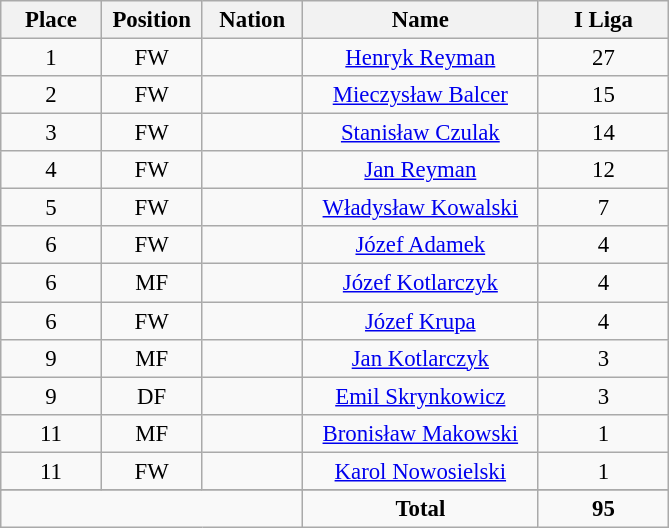<table class="wikitable" style="font-size: 95%; text-align: center;">
<tr>
<th width=60>Place</th>
<th width=60>Position</th>
<th width=60>Nation</th>
<th width=150>Name</th>
<th width=80>I Liga</th>
</tr>
<tr>
<td>1</td>
<td>FW</td>
<td></td>
<td><a href='#'>Henryk Reyman</a></td>
<td>27</td>
</tr>
<tr>
<td>2</td>
<td>FW</td>
<td></td>
<td><a href='#'>Mieczysław Balcer</a></td>
<td>15</td>
</tr>
<tr>
<td>3</td>
<td>FW</td>
<td></td>
<td><a href='#'>Stanisław Czulak</a></td>
<td>14</td>
</tr>
<tr>
<td>4</td>
<td>FW</td>
<td></td>
<td><a href='#'>Jan Reyman</a></td>
<td>12</td>
</tr>
<tr>
<td>5</td>
<td>FW</td>
<td></td>
<td><a href='#'>Władysław Kowalski</a></td>
<td>7</td>
</tr>
<tr>
<td>6</td>
<td>FW</td>
<td></td>
<td><a href='#'>Józef Adamek</a></td>
<td>4</td>
</tr>
<tr>
<td>6</td>
<td>MF</td>
<td></td>
<td><a href='#'>Józef Kotlarczyk</a></td>
<td>4</td>
</tr>
<tr>
<td>6</td>
<td>FW</td>
<td></td>
<td><a href='#'>Józef Krupa</a></td>
<td>4</td>
</tr>
<tr>
<td>9</td>
<td>MF</td>
<td></td>
<td><a href='#'>Jan Kotlarczyk</a></td>
<td>3</td>
</tr>
<tr>
<td>9</td>
<td>DF</td>
<td></td>
<td><a href='#'>Emil Skrynkowicz</a></td>
<td>3</td>
</tr>
<tr>
<td>11</td>
<td>MF</td>
<td></td>
<td><a href='#'>Bronisław Makowski</a></td>
<td>1</td>
</tr>
<tr>
<td>11</td>
<td>FW</td>
<td></td>
<td><a href='#'>Karol Nowosielski</a></td>
<td>1</td>
</tr>
<tr>
</tr>
<tr>
<td colspan="3"></td>
<td><strong>Total</strong></td>
<td><strong>95</strong></td>
</tr>
</table>
